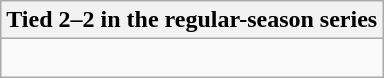<table class="wikitable collapsible collapsed">
<tr>
<th>Tied 2–2 in the regular-season series</th>
</tr>
<tr>
<td><br>


</td>
</tr>
</table>
